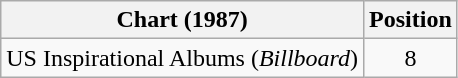<table class="wikitable">
<tr>
<th>Chart (1987)</th>
<th>Position</th>
</tr>
<tr>
<td>US Inspirational Albums (<em>Billboard</em>)</td>
<td style="text-align:center;">8</td>
</tr>
</table>
